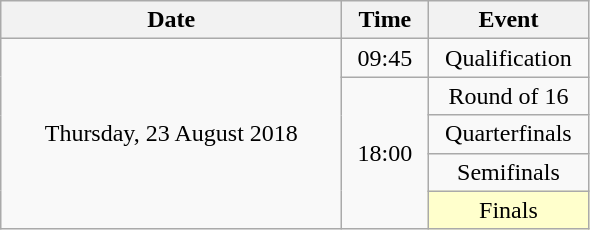<table class = "wikitable" style="text-align:center;">
<tr>
<th width=220>Date</th>
<th width=50>Time</th>
<th width=100>Event</th>
</tr>
<tr>
<td rowspan=5>Thursday, 23 August 2018</td>
<td>09:45</td>
<td>Qualification</td>
</tr>
<tr>
<td rowspan=4>18:00</td>
<td>Round of 16</td>
</tr>
<tr>
<td>Quarterfinals</td>
</tr>
<tr>
<td>Semifinals</td>
</tr>
<tr>
<td bgcolor=ffffcc>Finals</td>
</tr>
</table>
